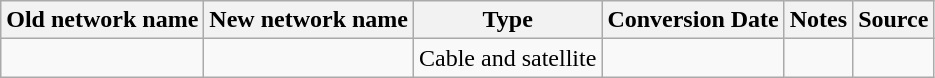<table class="wikitable">
<tr>
<th>Old network name</th>
<th>New network name</th>
<th>Type</th>
<th>Conversion Date</th>
<th>Notes</th>
<th>Source</th>
</tr>
<tr>
<td><a href='#'></a></td>
<td></td>
<td>Cable and satellite</td>
<td></td>
<td></td>
<td></td>
</tr>
</table>
